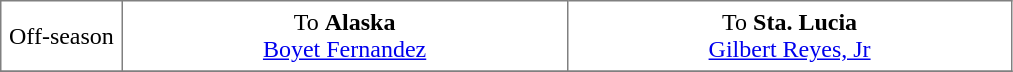<table border="1" style="border-collapse:collapse; text-align: center" cellpadding="5">
<tr>
<td style="width:12%">Off-season</td>
<td style="width:44%" valign="top">To <strong>Alaska</strong><br><a href='#'>Boyet Fernandez</a></td>
<td style="width:44%" valign="top">To <strong>Sta. Lucia</strong><br><a href='#'>Gilbert Reyes, Jr</a></td>
</tr>
<tr>
</tr>
</table>
